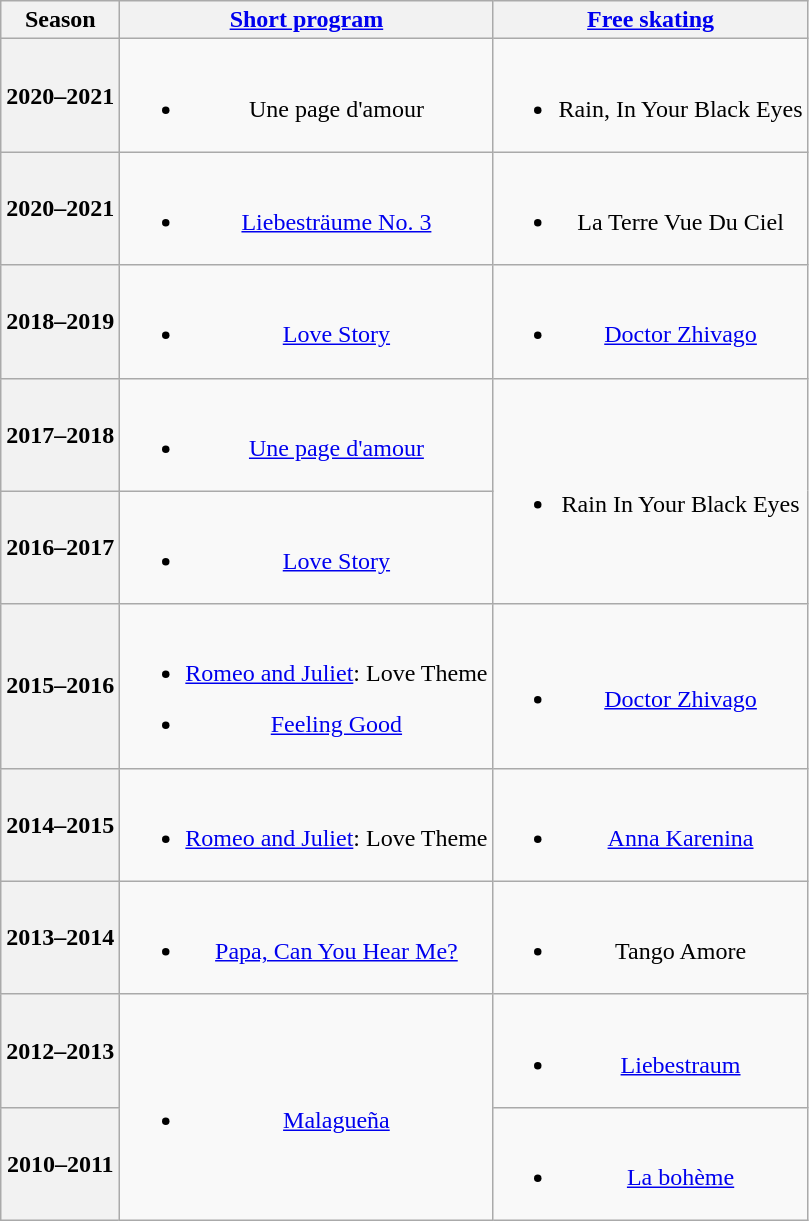<table class=wikitable style=text-align:center>
<tr>
<th>Season</th>
<th><a href='#'>Short program</a></th>
<th><a href='#'>Free skating</a></th>
</tr>
<tr>
<th>2020–2021 <br> </th>
<td><br><ul><li>Une page d'amour <br></li></ul></td>
<td><br><ul><li>Rain, In Your Black Eyes <br></li></ul></td>
</tr>
<tr>
<th>2020–2021 <br></th>
<td><br><ul><li><a href='#'>Liebesträume No. 3</a> <br></li></ul></td>
<td><br><ul><li>La Terre Vue Du Ciel <br></li></ul></td>
</tr>
<tr>
<th>2018–2019 <br> </th>
<td><br><ul><li><a href='#'>Love Story</a> <br></li></ul></td>
<td><br><ul><li><a href='#'>Doctor Zhivago</a> <br></li></ul></td>
</tr>
<tr>
<th>2017–2018 <br></th>
<td><br><ul><li><a href='#'>Une page d'amour</a> <br> </li></ul></td>
<td rowspan=2><br><ul><li>Rain In Your Black Eyes <br></li></ul></td>
</tr>
<tr>
<th>2016–2017 <br> </th>
<td><br><ul><li><a href='#'>Love Story</a> <br></li></ul></td>
</tr>
<tr>
<th>2015–2016 <br> </th>
<td><br><ul><li><a href='#'>Romeo and Juliet</a>: Love Theme <br></li></ul><ul><li><a href='#'>Feeling Good</a> <br></li></ul></td>
<td><br><ul><li><a href='#'>Doctor Zhivago</a> <br></li></ul></td>
</tr>
<tr>
<th>2014–2015 <br> </th>
<td><br><ul><li><a href='#'>Romeo and Juliet</a>: Love Theme <br></li></ul></td>
<td><br><ul><li><a href='#'>Anna Karenina</a> <br></li></ul></td>
</tr>
<tr>
<th>2013–2014 <br> </th>
<td><br><ul><li><a href='#'>Papa, Can You Hear Me?</a> <br></li></ul></td>
<td><br><ul><li>Tango Amore <br></li></ul></td>
</tr>
<tr>
<th>2012–2013 <br> </th>
<td rowspan=2><br><ul><li><a href='#'>Malagueña</a> <br></li></ul></td>
<td><br><ul><li><a href='#'>Liebestraum</a> <br></li></ul></td>
</tr>
<tr>
<th>2010–2011</th>
<td><br><ul><li><a href='#'>La bohème</a> <br></li></ul></td>
</tr>
</table>
